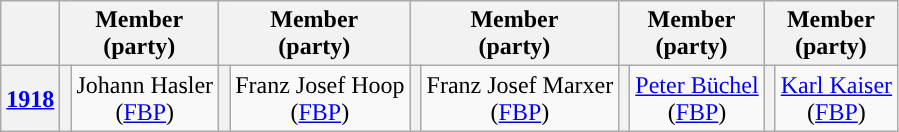<table class="wikitable" style="text-align:center">
<tr>
<th></th>
<th colspan=2>Member<br>(party)</th>
<th colspan=2>Member<br>(party)</th>
<th colspan=2>Member<br>(party)</th>
<th colspan=2>Member<br>(party)</th>
<th colspan=2>Member<br>(party)</th>
</tr>
<tr>
<th><a href='#'>1918</a></th>
<th rowspan=1 style="background-color: "></th>
<td rowspan=1>Johann Hasler<br>(<a href='#'>FBP</a>)</td>
<th rowspan=1 style="background-color: "></th>
<td rowspan=1>Franz Josef Hoop<br>(<a href='#'>FBP</a>)</td>
<th rowspan=1 style="background-color: "></th>
<td rowspan=1>Franz Josef Marxer<br>(<a href='#'>FBP</a>)</td>
<th rowspan=1 style="background-color: "></th>
<td rowspan=1><a href='#'>Peter Büchel</a><br>(<a href='#'>FBP</a>)</td>
<th rowspan=1 style="background-color: "></th>
<td rowspan=1><a href='#'>Karl Kaiser</a><br>(<a href='#'>FBP</a>)</td>
</tr>
</table>
